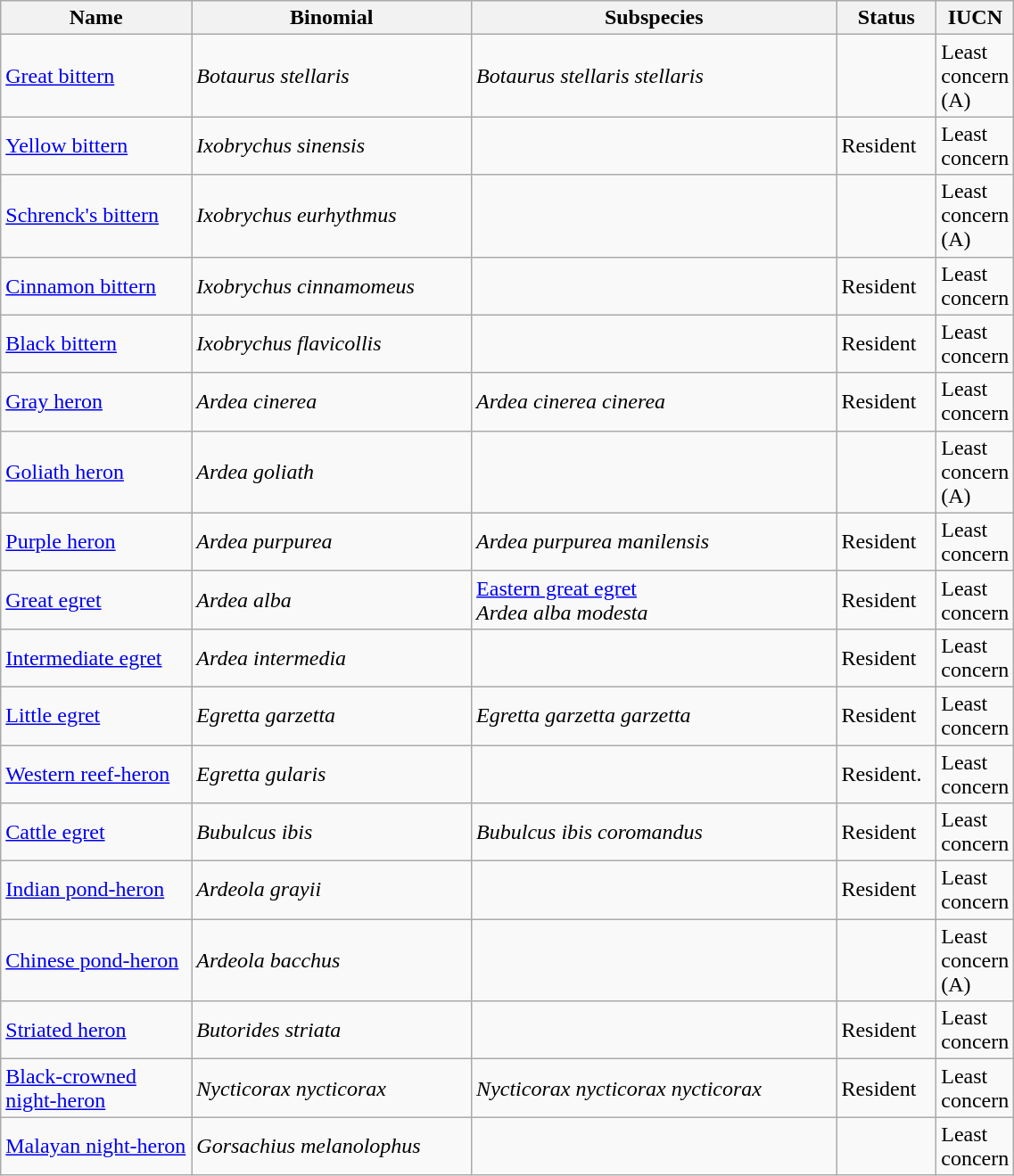<table width=60% class="wikitable">
<tr>
<th width=20%>Name</th>
<th width=30%>Binomial</th>
<th width=40%>Subspecies</th>
<th width=30%>Status</th>
<th width=30%>IUCN</th>
</tr>
<tr>
<td><a href='#'>Great bittern</a><br></td>
<td><em>Botaurus stellaris</em></td>
<td><em>Botaurus stellaris stellaris</em></td>
<td></td>
<td>Least concern<br>(A)</td>
</tr>
<tr>
<td><a href='#'>Yellow bittern</a><br></td>
<td><em>Ixobrychus sinensis</em></td>
<td></td>
<td>Resident</td>
<td>Least concern</td>
</tr>
<tr>
<td><a href='#'>Schrenck's bittern</a><br></td>
<td><em>Ixobrychus eurhythmus</em></td>
<td></td>
<td></td>
<td>Least concern<br>(A)</td>
</tr>
<tr>
<td><a href='#'>Cinnamon bittern</a><br></td>
<td><em>Ixobrychus cinnamomeus</em></td>
<td></td>
<td>Resident</td>
<td>Least concern</td>
</tr>
<tr>
<td><a href='#'>Black bittern</a><br></td>
<td><em>Ixobrychus flavicollis</em></td>
<td></td>
<td>Resident</td>
<td>Least concern</td>
</tr>
<tr>
<td><a href='#'>Gray heron</a><br></td>
<td><em>Ardea cinerea</em></td>
<td><em>Ardea cinerea cinerea</em></td>
<td>Resident</td>
<td>Least concern</td>
</tr>
<tr>
<td><a href='#'>Goliath heron</a><br></td>
<td><em>Ardea goliath</em></td>
<td></td>
<td></td>
<td>Least concern<br>(A)</td>
</tr>
<tr>
<td><a href='#'>Purple heron</a><br></td>
<td><em>Ardea purpurea</em></td>
<td><em>Ardea purpurea manilensis</em></td>
<td>Resident</td>
<td>Least concern</td>
</tr>
<tr>
<td><a href='#'>Great egret</a><br></td>
<td><em>Ardea alba</em></td>
<td><a href='#'>Eastern great egret</a><br><em>Ardea alba modesta</em></td>
<td>Resident</td>
<td>Least concern</td>
</tr>
<tr>
<td><a href='#'>Intermediate egret</a><br></td>
<td><em>Ardea intermedia</em></td>
<td></td>
<td>Resident</td>
<td>Least concern</td>
</tr>
<tr>
<td><a href='#'>Little egret</a><br></td>
<td><em>Egretta garzetta</em></td>
<td><em>Egretta garzetta garzetta</em></td>
<td>Resident</td>
<td>Least concern</td>
</tr>
<tr>
<td><a href='#'>Western reef-heron</a><br></td>
<td><em>Egretta gularis</em></td>
<td></td>
<td>Resident.</td>
<td>Least concern</td>
</tr>
<tr>
<td><a href='#'>Cattle egret</a><br></td>
<td><em>Bubulcus ibis</em></td>
<td><em>Bubulcus ibis coromandus</em></td>
<td>Resident</td>
<td>Least concern</td>
</tr>
<tr>
<td><a href='#'>Indian pond-heron</a><br></td>
<td><em>Ardeola grayii</em></td>
<td></td>
<td>Resident</td>
<td>Least concern</td>
</tr>
<tr>
<td><a href='#'>Chinese pond-heron</a><br></td>
<td><em>Ardeola bacchus</em></td>
<td></td>
<td></td>
<td>Least concern<br>(A)</td>
</tr>
<tr>
<td><a href='#'>Striated heron</a><br></td>
<td><em>Butorides striata</em></td>
<td></td>
<td>Resident</td>
<td>Least concern</td>
</tr>
<tr>
<td><a href='#'>Black-crowned night-heron</a><br></td>
<td><em>Nycticorax nycticorax</em></td>
<td><em>Nycticorax nycticorax nycticorax</em></td>
<td>Resident</td>
<td>Least concern</td>
</tr>
<tr>
<td><a href='#'>Malayan night-heron</a><br></td>
<td><em>Gorsachius melanolophus</em></td>
<td></td>
<td></td>
<td>Least concern</td>
</tr>
</table>
